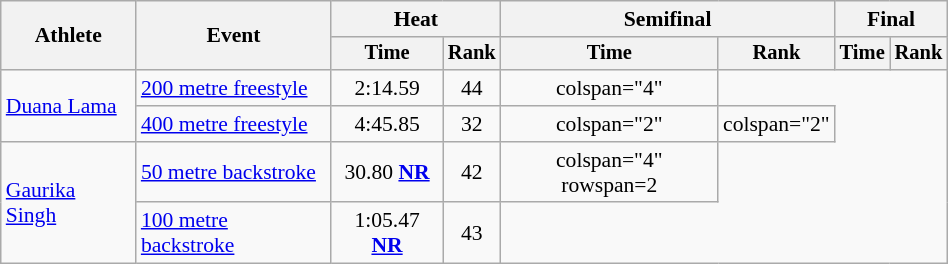<table class="wikitable" style="text-align:center; font-size:90%; width:50%;">
<tr>
<th rowspan="2">Athlete</th>
<th rowspan="2">Event</th>
<th colspan="2">Heat</th>
<th colspan="2">Semifinal</th>
<th colspan="2">Final</th>
</tr>
<tr style="font-size:95%">
<th>Time</th>
<th>Rank</th>
<th>Time</th>
<th>Rank</th>
<th>Time</th>
<th>Rank</th>
</tr>
<tr>
<td align=left rowspan=2><a href='#'>Duana Lama</a></td>
<td align=left><a href='#'>200 metre freestyle</a></td>
<td>2:14.59</td>
<td>44</td>
<td>colspan="4" </td>
</tr>
<tr>
<td align=left><a href='#'>400 metre freestyle</a></td>
<td>4:45.85</td>
<td>32</td>
<td>colspan="2" </td>
<td>colspan="2" </td>
</tr>
<tr>
<td align=left rowspan=2><a href='#'>Gaurika Singh</a></td>
<td align=left><a href='#'>50 metre backstroke</a></td>
<td>30.80 <strong><a href='#'>NR</a></strong></td>
<td>42</td>
<td>colspan="4" rowspan=2</td>
</tr>
<tr>
<td align=left><a href='#'>100 metre backstroke</a></td>
<td>1:05.47 <strong><a href='#'>NR</a></strong></td>
<td>43</td>
</tr>
</table>
